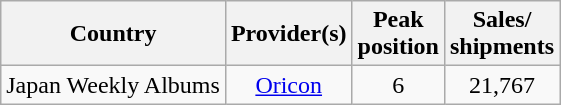<table class="wikitable">
<tr>
<th align="left">Country</th>
<th align="left">Provider(s)</th>
<th align="center">Peak<br>position</th>
<th align="center">Sales/<br>shipments</th>
</tr>
<tr>
<td align="left">Japan Weekly Albums</td>
<td align="center"><a href='#'>Oricon</a></td>
<td align="center">6</td>
<td align="center">21,767</td>
</tr>
</table>
